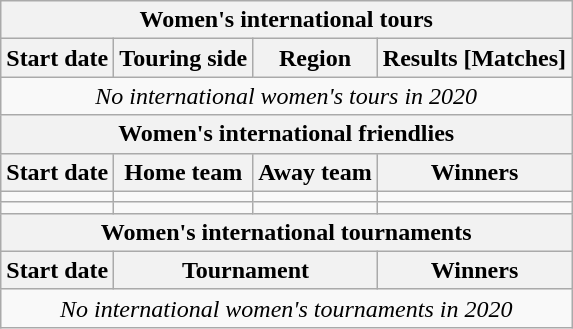<table class="wikitable unsortable" style="text-align:center; white-space:nowrap">
<tr>
<th colspan=4>Women's international tours</th>
</tr>
<tr>
<th rowspan=1>Start date</th>
<th rowspan=1>Touring side</th>
<th rowspan=1>Region</th>
<th colspan=1>Results [Matches]</th>
</tr>
<tr>
<td colspan=4><em>No international women's tours in 2020</em></td>
</tr>
<tr>
<th colspan=4>Women's international friendlies</th>
</tr>
<tr>
<th rowspan=1>Start date</th>
<th rowspan=1>Home team</th>
<th rowspan=1>Away team</th>
<th>Winners</th>
</tr>
<tr>
<td style="text-align:left"><a href='#'></a></td>
<td style="text-align:left"></td>
<td style="text-align:left"></td>
<td style="text-align:left"></td>
</tr>
<tr>
<td style="text-align:left"><a href='#'></a></td>
<td style="text-align:left"></td>
<td style="text-align:left"></td>
<td style="text-align:left"></td>
</tr>
<tr>
<th colspan=4>Women's international tournaments</th>
</tr>
<tr>
<th>Start date</th>
<th colspan=2>Tournament</th>
<th>Winners</th>
</tr>
<tr>
<td colspan=4><em>No international women's tournaments in 2020</em></td>
</tr>
</table>
